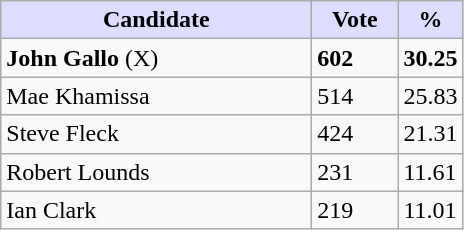<table class="wikitable">
<tr>
<th style="background:#ddf; width:200px;">Candidate</th>
<th style="background:#ddf; width:50px;">Vote</th>
<th style="background:#ddf; width:30px;">%</th>
</tr>
<tr>
<td><strong>John Gallo</strong> (X)</td>
<td><strong>602</strong></td>
<td><strong>30.25</strong></td>
</tr>
<tr>
<td>Mae Khamissa</td>
<td>514</td>
<td>25.83</td>
</tr>
<tr>
<td>Steve Fleck</td>
<td>424</td>
<td>21.31</td>
</tr>
<tr>
<td>Robert Lounds</td>
<td>231</td>
<td>11.61</td>
</tr>
<tr>
<td>Ian Clark</td>
<td>219</td>
<td>11.01</td>
</tr>
</table>
